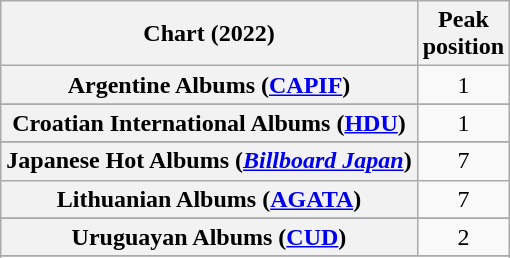<table class="wikitable sortable plainrowheaders" style="text-align:center">
<tr>
<th scope="col">Chart (2022)</th>
<th scope="col">Peak<br>position</th>
</tr>
<tr>
<th scope="row">Argentine Albums (<a href='#'>CAPIF</a>)</th>
<td>1</td>
</tr>
<tr>
</tr>
<tr>
</tr>
<tr>
</tr>
<tr>
</tr>
<tr>
</tr>
<tr>
<th scope="row">Croatian International Albums (<a href='#'>HDU</a>)</th>
<td>1</td>
</tr>
<tr>
</tr>
<tr>
</tr>
<tr>
</tr>
<tr>
</tr>
<tr>
</tr>
<tr>
</tr>
<tr>
</tr>
<tr>
</tr>
<tr>
</tr>
<tr>
</tr>
<tr>
</tr>
<tr>
<th scope="row">Japanese Hot Albums (<em><a href='#'>Billboard Japan</a></em>)</th>
<td>7</td>
</tr>
<tr>
<th scope="row">Lithuanian Albums (<a href='#'>AGATA</a>)</th>
<td>7</td>
</tr>
<tr>
</tr>
<tr>
</tr>
<tr>
</tr>
<tr>
</tr>
<tr>
</tr>
<tr>
</tr>
<tr>
</tr>
<tr>
</tr>
<tr>
</tr>
<tr>
<th scope="row">Uruguayan Albums (<a href='#'>CUD</a>)</th>
<td>2</td>
</tr>
<tr>
</tr>
<tr>
</tr>
<tr>
</tr>
</table>
